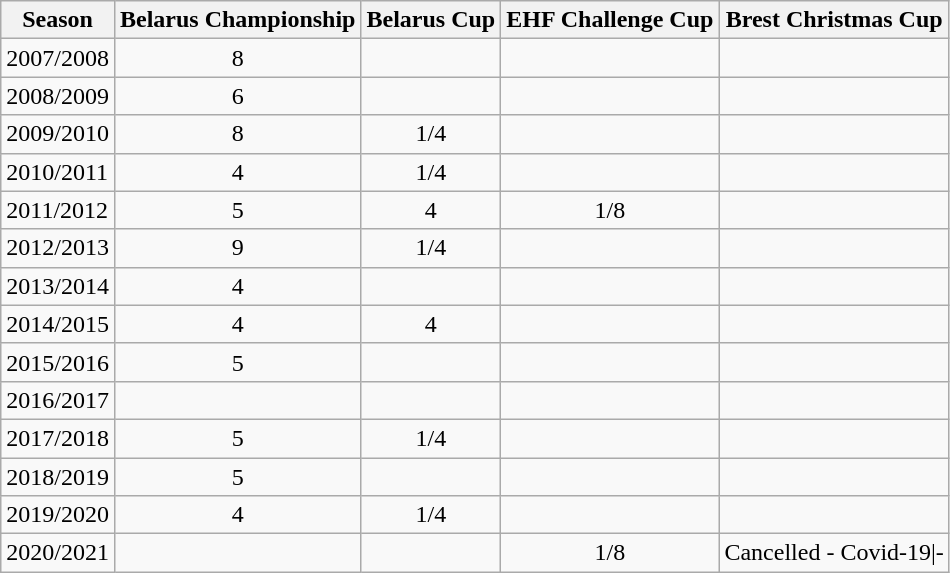<table class="wikitable sortable">
<tr>
<th align="center">Season</th>
<th align="center">Belarus Championship</th>
<th align="center">Belarus Cup</th>
<th align="center">EHF Challenge Cup</th>
<th align="center">Brest Christmas Cup</th>
</tr>
<tr>
<td>2007/2008</td>
<td align="center">8</td>
<td></td>
<td></td>
<td></td>
</tr>
<tr>
<td>2008/2009</td>
<td align="center">6</td>
<td></td>
<td></td>
<td></td>
</tr>
<tr>
<td>2009/2010</td>
<td align="center">8</td>
<td align="center">1/4</td>
<td></td>
<td></td>
</tr>
<tr>
<td>2010/2011</td>
<td align="center">4</td>
<td align="center">1/4</td>
<td></td>
<td></td>
</tr>
<tr>
<td>2011/2012</td>
<td align="center">5</td>
<td align="center">4</td>
<td align="center">1/8</td>
<td></td>
</tr>
<tr>
<td>2012/2013</td>
<td align="center">9</td>
<td align="center">1/4</td>
<td></td>
<td></td>
</tr>
<tr>
<td>2013/2014</td>
<td align="center">4</td>
<td align="center"></td>
<td></td>
<td></td>
</tr>
<tr>
<td>2014/2015</td>
<td align="center">4</td>
<td align="center">4</td>
<td></td>
<td></td>
</tr>
<tr>
<td>2015/2016</td>
<td align="center">5</td>
<td align="center"></td>
<td></td>
<td></td>
</tr>
<tr>
<td>2016/2017</td>
<td align="center"></td>
<td align="center"></td>
<td></td>
<td></td>
</tr>
<tr>
<td>2017/2018</td>
<td align="center">5</td>
<td align="center">1/4</td>
<td></td>
<td></td>
</tr>
<tr>
<td>2018/2019</td>
<td align="center">5</td>
<td align="center"></td>
<td></td>
<td align="center"></td>
</tr>
<tr>
<td>2019/2020</td>
<td align="center">4</td>
<td align="center">1/4</td>
<td></td>
<td align="center"></td>
</tr>
<tr>
<td>2020/2021</td>
<td align="center"></td>
<td align="center"></td>
<td align="center">1/8</td>
<td align="center">Cancelled - Covid-19|-</td>
</tr>
</table>
